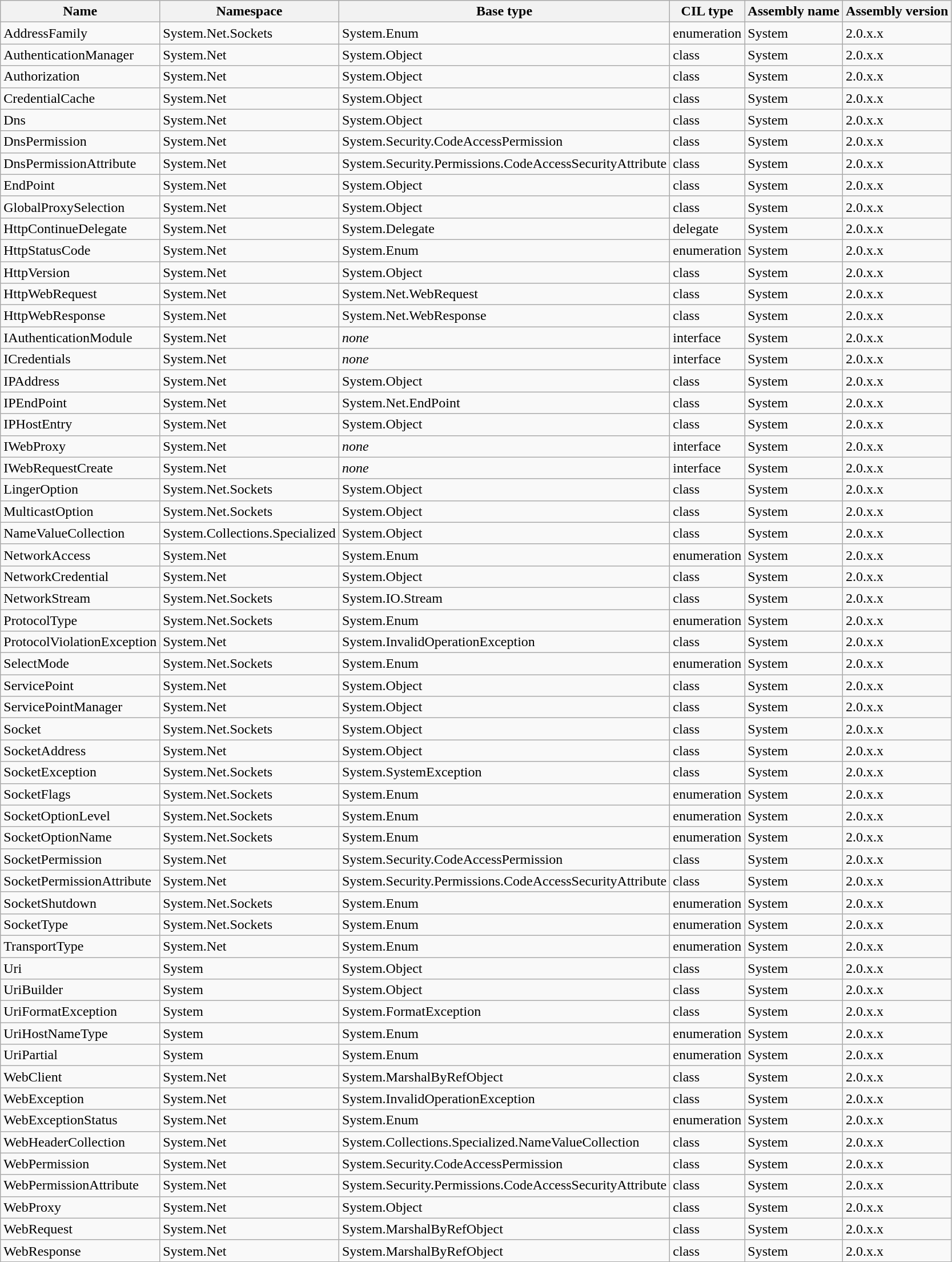<table class="sortable wikitable">
<tr>
<th>Name</th>
<th>Namespace</th>
<th>Base type</th>
<th>CIL type</th>
<th>Assembly name</th>
<th>Assembly version</th>
</tr>
<tr>
<td>AddressFamily</td>
<td>System.Net.Sockets</td>
<td>System.Enum</td>
<td>enumeration</td>
<td>System</td>
<td>2.0.x.x</td>
</tr>
<tr>
<td>AuthenticationManager</td>
<td>System.Net</td>
<td>System.Object</td>
<td>class</td>
<td>System</td>
<td>2.0.x.x</td>
</tr>
<tr>
<td>Authorization</td>
<td>System.Net</td>
<td>System.Object</td>
<td>class</td>
<td>System</td>
<td>2.0.x.x</td>
</tr>
<tr>
<td>CredentialCache</td>
<td>System.Net</td>
<td>System.Object</td>
<td>class</td>
<td>System</td>
<td>2.0.x.x</td>
</tr>
<tr>
<td>Dns</td>
<td>System.Net</td>
<td>System.Object</td>
<td>class</td>
<td>System</td>
<td>2.0.x.x</td>
</tr>
<tr>
<td>DnsPermission</td>
<td>System.Net</td>
<td>System.Security.CodeAccessPermission</td>
<td>class</td>
<td>System</td>
<td>2.0.x.x</td>
</tr>
<tr>
<td>DnsPermissionAttribute</td>
<td>System.Net</td>
<td>System.Security.Permissions.CodeAccessSecurityAttribute</td>
<td>class</td>
<td>System</td>
<td>2.0.x.x</td>
</tr>
<tr>
<td>EndPoint</td>
<td>System.Net</td>
<td>System.Object</td>
<td>class</td>
<td>System</td>
<td>2.0.x.x</td>
</tr>
<tr>
<td>GlobalProxySelection</td>
<td>System.Net</td>
<td>System.Object</td>
<td>class</td>
<td>System</td>
<td>2.0.x.x</td>
</tr>
<tr>
<td>HttpContinueDelegate</td>
<td>System.Net</td>
<td>System.Delegate</td>
<td>delegate</td>
<td>System</td>
<td>2.0.x.x</td>
</tr>
<tr>
<td>HttpStatusCode</td>
<td>System.Net</td>
<td>System.Enum</td>
<td>enumeration</td>
<td>System</td>
<td>2.0.x.x</td>
</tr>
<tr>
<td>HttpVersion</td>
<td>System.Net</td>
<td>System.Object</td>
<td>class</td>
<td>System</td>
<td>2.0.x.x</td>
</tr>
<tr>
<td>HttpWebRequest</td>
<td>System.Net</td>
<td>System.Net.WebRequest</td>
<td>class</td>
<td>System</td>
<td>2.0.x.x</td>
</tr>
<tr>
<td>HttpWebResponse</td>
<td>System.Net</td>
<td>System.Net.WebResponse</td>
<td>class</td>
<td>System</td>
<td>2.0.x.x</td>
</tr>
<tr>
<td>IAuthenticationModule</td>
<td>System.Net</td>
<td><em>none</em></td>
<td>interface</td>
<td>System</td>
<td>2.0.x.x</td>
</tr>
<tr>
<td>ICredentials</td>
<td>System.Net</td>
<td><em>none</em></td>
<td>interface</td>
<td>System</td>
<td>2.0.x.x</td>
</tr>
<tr>
<td>IPAddress</td>
<td>System.Net</td>
<td>System.Object</td>
<td>class</td>
<td>System</td>
<td>2.0.x.x</td>
</tr>
<tr>
<td>IPEndPoint</td>
<td>System.Net</td>
<td>System.Net.EndPoint</td>
<td>class</td>
<td>System</td>
<td>2.0.x.x</td>
</tr>
<tr>
<td>IPHostEntry</td>
<td>System.Net</td>
<td>System.Object</td>
<td>class</td>
<td>System</td>
<td>2.0.x.x</td>
</tr>
<tr>
<td>IWebProxy</td>
<td>System.Net</td>
<td><em>none</em></td>
<td>interface</td>
<td>System</td>
<td>2.0.x.x</td>
</tr>
<tr>
<td>IWebRequestCreate</td>
<td>System.Net</td>
<td><em>none</em></td>
<td>interface</td>
<td>System</td>
<td>2.0.x.x</td>
</tr>
<tr>
<td>LingerOption</td>
<td>System.Net.Sockets</td>
<td>System.Object</td>
<td>class</td>
<td>System</td>
<td>2.0.x.x</td>
</tr>
<tr>
<td>MulticastOption</td>
<td>System.Net.Sockets</td>
<td>System.Object</td>
<td>class</td>
<td>System</td>
<td>2.0.x.x</td>
</tr>
<tr>
<td>NameValueCollection</td>
<td>System.Collections.Specialized</td>
<td>System.Object</td>
<td>class</td>
<td>System</td>
<td>2.0.x.x</td>
</tr>
<tr>
<td>NetworkAccess</td>
<td>System.Net</td>
<td>System.Enum</td>
<td>enumeration</td>
<td>System</td>
<td>2.0.x.x</td>
</tr>
<tr>
<td>NetworkCredential</td>
<td>System.Net</td>
<td>System.Object</td>
<td>class</td>
<td>System</td>
<td>2.0.x.x</td>
</tr>
<tr>
<td>NetworkStream</td>
<td>System.Net.Sockets</td>
<td>System.IO.Stream</td>
<td>class</td>
<td>System</td>
<td>2.0.x.x</td>
</tr>
<tr>
<td>ProtocolType</td>
<td>System.Net.Sockets</td>
<td>System.Enum</td>
<td>enumeration</td>
<td>System</td>
<td>2.0.x.x</td>
</tr>
<tr>
<td>ProtocolViolationException</td>
<td>System.Net</td>
<td>System.InvalidOperationException</td>
<td>class</td>
<td>System</td>
<td>2.0.x.x</td>
</tr>
<tr>
<td>SelectMode</td>
<td>System.Net.Sockets</td>
<td>System.Enum</td>
<td>enumeration</td>
<td>System</td>
<td>2.0.x.x</td>
</tr>
<tr>
<td>ServicePoint</td>
<td>System.Net</td>
<td>System.Object</td>
<td>class</td>
<td>System</td>
<td>2.0.x.x</td>
</tr>
<tr>
<td>ServicePointManager</td>
<td>System.Net</td>
<td>System.Object</td>
<td>class</td>
<td>System</td>
<td>2.0.x.x</td>
</tr>
<tr>
<td>Socket</td>
<td>System.Net.Sockets</td>
<td>System.Object</td>
<td>class</td>
<td>System</td>
<td>2.0.x.x</td>
</tr>
<tr>
<td>SocketAddress</td>
<td>System.Net</td>
<td>System.Object</td>
<td>class</td>
<td>System</td>
<td>2.0.x.x</td>
</tr>
<tr>
<td>SocketException</td>
<td>System.Net.Sockets</td>
<td>System.SystemException</td>
<td>class</td>
<td>System</td>
<td>2.0.x.x</td>
</tr>
<tr>
<td>SocketFlags</td>
<td>System.Net.Sockets</td>
<td>System.Enum</td>
<td>enumeration</td>
<td>System</td>
<td>2.0.x.x</td>
</tr>
<tr>
<td>SocketOptionLevel</td>
<td>System.Net.Sockets</td>
<td>System.Enum</td>
<td>enumeration</td>
<td>System</td>
<td>2.0.x.x</td>
</tr>
<tr>
<td>SocketOptionName</td>
<td>System.Net.Sockets</td>
<td>System.Enum</td>
<td>enumeration</td>
<td>System</td>
<td>2.0.x.x</td>
</tr>
<tr>
<td>SocketPermission</td>
<td>System.Net</td>
<td>System.Security.CodeAccessPermission</td>
<td>class</td>
<td>System</td>
<td>2.0.x.x</td>
</tr>
<tr>
<td>SocketPermissionAttribute</td>
<td>System.Net</td>
<td>System.Security.Permissions.CodeAccessSecurityAttribute</td>
<td>class</td>
<td>System</td>
<td>2.0.x.x</td>
</tr>
<tr>
<td>SocketShutdown</td>
<td>System.Net.Sockets</td>
<td>System.Enum</td>
<td>enumeration</td>
<td>System</td>
<td>2.0.x.x</td>
</tr>
<tr>
<td>SocketType</td>
<td>System.Net.Sockets</td>
<td>System.Enum</td>
<td>enumeration</td>
<td>System</td>
<td>2.0.x.x</td>
</tr>
<tr>
<td>TransportType</td>
<td>System.Net</td>
<td>System.Enum</td>
<td>enumeration</td>
<td>System</td>
<td>2.0.x.x</td>
</tr>
<tr>
<td>Uri</td>
<td>System</td>
<td>System.Object</td>
<td>class</td>
<td>System</td>
<td>2.0.x.x</td>
</tr>
<tr>
<td>UriBuilder</td>
<td>System</td>
<td>System.Object</td>
<td>class</td>
<td>System</td>
<td>2.0.x.x</td>
</tr>
<tr>
<td>UriFormatException</td>
<td>System</td>
<td>System.FormatException</td>
<td>class</td>
<td>System</td>
<td>2.0.x.x</td>
</tr>
<tr>
<td>UriHostNameType</td>
<td>System</td>
<td>System.Enum</td>
<td>enumeration</td>
<td>System</td>
<td>2.0.x.x</td>
</tr>
<tr>
<td>UriPartial</td>
<td>System</td>
<td>System.Enum</td>
<td>enumeration</td>
<td>System</td>
<td>2.0.x.x</td>
</tr>
<tr>
<td>WebClient</td>
<td>System.Net</td>
<td>System.MarshalByRefObject</td>
<td>class</td>
<td>System</td>
<td>2.0.x.x</td>
</tr>
<tr>
<td>WebException</td>
<td>System.Net</td>
<td>System.InvalidOperationException</td>
<td>class</td>
<td>System</td>
<td>2.0.x.x</td>
</tr>
<tr>
<td>WebExceptionStatus</td>
<td>System.Net</td>
<td>System.Enum</td>
<td>enumeration</td>
<td>System</td>
<td>2.0.x.x</td>
</tr>
<tr>
<td>WebHeaderCollection</td>
<td>System.Net</td>
<td>System.Collections.Specialized.NameValueCollection</td>
<td>class</td>
<td>System</td>
<td>2.0.x.x</td>
</tr>
<tr>
<td>WebPermission</td>
<td>System.Net</td>
<td>System.Security.CodeAccessPermission</td>
<td>class</td>
<td>System</td>
<td>2.0.x.x</td>
</tr>
<tr>
<td>WebPermissionAttribute</td>
<td>System.Net</td>
<td>System.Security.Permissions.CodeAccessSecurityAttribute</td>
<td>class</td>
<td>System</td>
<td>2.0.x.x</td>
</tr>
<tr>
<td>WebProxy</td>
<td>System.Net</td>
<td>System.Object</td>
<td>class</td>
<td>System</td>
<td>2.0.x.x</td>
</tr>
<tr>
<td>WebRequest</td>
<td>System.Net</td>
<td>System.MarshalByRefObject</td>
<td>class</td>
<td>System</td>
<td>2.0.x.x</td>
</tr>
<tr>
<td>WebResponse</td>
<td>System.Net</td>
<td>System.MarshalByRefObject</td>
<td>class</td>
<td>System</td>
<td>2.0.x.x</td>
</tr>
</table>
